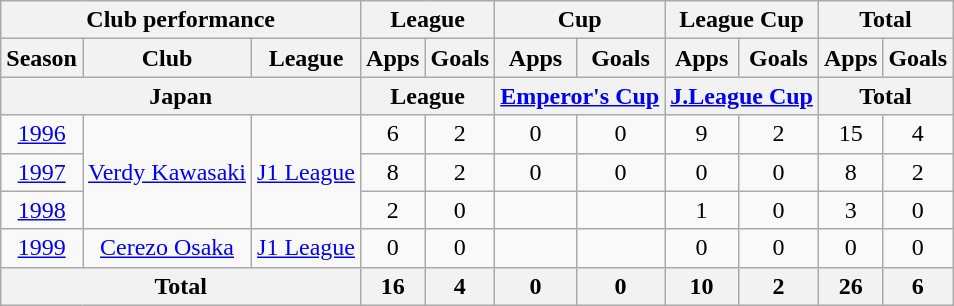<table class="wikitable" style="text-align:center;">
<tr>
<th colspan=3>Club performance</th>
<th colspan=2>League</th>
<th colspan=2>Cup</th>
<th colspan=2>League Cup</th>
<th colspan=2>Total</th>
</tr>
<tr>
<th>Season</th>
<th>Club</th>
<th>League</th>
<th>Apps</th>
<th>Goals</th>
<th>Apps</th>
<th>Goals</th>
<th>Apps</th>
<th>Goals</th>
<th>Apps</th>
<th>Goals</th>
</tr>
<tr>
<th colspan=3>Japan</th>
<th colspan=2>League</th>
<th colspan=2><a href='#'>Emperor's Cup</a></th>
<th colspan=2><a href='#'>J.League Cup</a></th>
<th colspan=2>Total</th>
</tr>
<tr>
<td><a href='#'>1996</a></td>
<td rowspan="3"><a href='#'>Verdy Kawasaki</a></td>
<td rowspan="3"><a href='#'>J1 League</a></td>
<td>6</td>
<td>2</td>
<td>0</td>
<td>0</td>
<td>9</td>
<td>2</td>
<td>15</td>
<td>4</td>
</tr>
<tr>
<td><a href='#'>1997</a></td>
<td>8</td>
<td>2</td>
<td>0</td>
<td>0</td>
<td>0</td>
<td>0</td>
<td>8</td>
<td>2</td>
</tr>
<tr>
<td><a href='#'>1998</a></td>
<td>2</td>
<td>0</td>
<td></td>
<td></td>
<td>1</td>
<td>0</td>
<td>3</td>
<td>0</td>
</tr>
<tr>
<td><a href='#'>1999</a></td>
<td><a href='#'>Cerezo Osaka</a></td>
<td><a href='#'>J1 League</a></td>
<td>0</td>
<td>0</td>
<td></td>
<td></td>
<td>0</td>
<td>0</td>
<td>0</td>
<td>0</td>
</tr>
<tr>
<th colspan=3>Total</th>
<th>16</th>
<th>4</th>
<th>0</th>
<th>0</th>
<th>10</th>
<th>2</th>
<th>26</th>
<th>6</th>
</tr>
</table>
